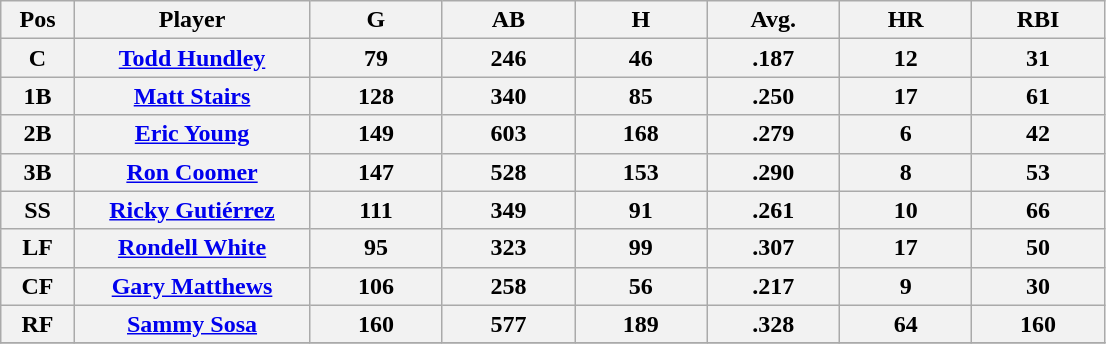<table class="wikitable sortable">
<tr>
<th bgcolor="#DDDDFF" width="5%">Pos</th>
<th bgcolor="#DDDDFF" width="16%">Player</th>
<th bgcolor="#DDDDFF" width="9%">G</th>
<th bgcolor="#DDDDFF" width="9%">AB</th>
<th bgcolor="#DDDDFF" width="9%">H</th>
<th bgcolor="#DDDDFF" width="9%">Avg.</th>
<th bgcolor="#DDDDFF" width="9%">HR</th>
<th bgcolor="#DDDDFF" width="9%">RBI</th>
</tr>
<tr>
<th>C</th>
<th><a href='#'>Todd Hundley</a></th>
<th>79</th>
<th>246</th>
<th>46</th>
<th>.187</th>
<th>12</th>
<th>31</th>
</tr>
<tr>
<th>1B</th>
<th><a href='#'>Matt Stairs</a></th>
<th>128</th>
<th>340</th>
<th>85</th>
<th>.250</th>
<th>17</th>
<th>61</th>
</tr>
<tr>
<th>2B</th>
<th><a href='#'>Eric Young</a></th>
<th>149</th>
<th>603</th>
<th>168</th>
<th>.279</th>
<th>6</th>
<th>42</th>
</tr>
<tr>
<th>3B</th>
<th><a href='#'>Ron Coomer</a></th>
<th>147</th>
<th>528</th>
<th>153</th>
<th>.290</th>
<th>8</th>
<th>53</th>
</tr>
<tr>
<th>SS</th>
<th><a href='#'>Ricky Gutiérrez</a></th>
<th>111</th>
<th>349</th>
<th>91</th>
<th>.261</th>
<th>10</th>
<th>66</th>
</tr>
<tr>
<th>LF</th>
<th><a href='#'>Rondell White</a></th>
<th>95</th>
<th>323</th>
<th>99</th>
<th>.307</th>
<th>17</th>
<th>50</th>
</tr>
<tr>
<th>CF</th>
<th><a href='#'>Gary Matthews</a></th>
<th>106</th>
<th>258</th>
<th>56</th>
<th>.217</th>
<th>9</th>
<th>30</th>
</tr>
<tr>
<th>RF</th>
<th><a href='#'>Sammy Sosa</a></th>
<th>160</th>
<th>577</th>
<th>189</th>
<th>.328</th>
<th>64</th>
<th>160</th>
</tr>
<tr align="center">
</tr>
</table>
